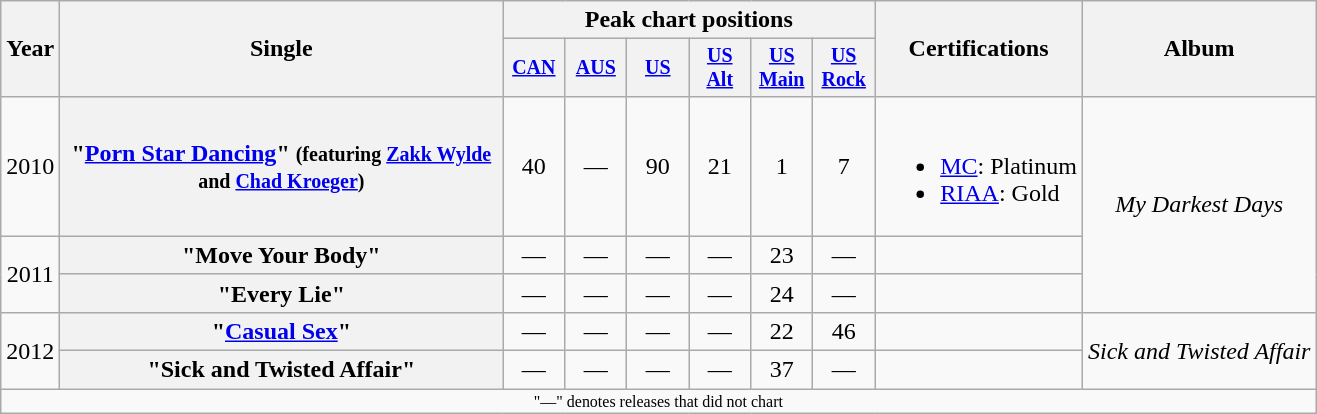<table class="wikitable plainrowheaders" style="text-align:center;">
<tr>
<th rowspan="2">Year</th>
<th rowspan="2" style="width:18em;">Single</th>
<th colspan="6">Peak chart positions</th>
<th rowspan="2">Certifications</th>
<th rowspan="2" syle="width:18em;">Album</th>
</tr>
<tr style="font-size:smaller;">
<th style="width:35px;"><a href='#'>CAN</a><br></th>
<th style="width:35px;"><a href='#'>AUS</a><br></th>
<th style="width:35px;"><a href='#'>US</a><br></th>
<th style="width:35px;"><a href='#'>US<br>Alt</a><br></th>
<th style="width:35px;"><a href='#'>US<br>Main</a><br></th>
<th style="width:35px;"><a href='#'>US Rock</a><br></th>
</tr>
<tr>
<td>2010</td>
<th scope="row">"<a href='#'>Porn Star Dancing</a>" <small>(featuring <a href='#'>Zakk Wylde</a> and <a href='#'>Chad Kroeger</a>)</small></th>
<td>40</td>
<td>—</td>
<td>90</td>
<td>21</td>
<td>1</td>
<td>7</td>
<td style="text-align:left;"><br><ul><li><a href='#'>MC</a>: Platinum</li><li><a href='#'>RIAA</a>: Gold</li></ul></td>
<td style="text-align:center;" rowspan="3"><em>My Darkest Days</em></td>
</tr>
<tr>
<td rowspan="2">2011</td>
<th scope="row">"Move Your Body"</th>
<td>—</td>
<td>—</td>
<td>—</td>
<td>—</td>
<td>23</td>
<td>—</td>
<td></td>
</tr>
<tr>
<th scope="row">"Every Lie"</th>
<td>—</td>
<td>—</td>
<td>—</td>
<td>—</td>
<td>24</td>
<td>—</td>
<td></td>
</tr>
<tr>
<td rowspan="2">2012</td>
<th scope="row">"<a href='#'>Casual Sex</a>"</th>
<td>—</td>
<td>—</td>
<td>—</td>
<td>—</td>
<td>22</td>
<td>46</td>
<td></td>
<td rowspan="2"><em>Sick and Twisted Affair</em></td>
</tr>
<tr>
<th scope="row">"Sick and Twisted Affair"</th>
<td>—</td>
<td>—</td>
<td>—</td>
<td>—</td>
<td>37</td>
<td>—</td>
<td></td>
</tr>
<tr>
<td scope="row" colspan="10" style="font-size:8pt">"—" denotes releases that did not chart</td>
</tr>
</table>
